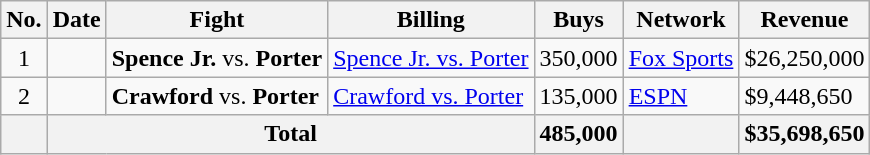<table class="wikitable">
<tr>
<th>No.</th>
<th>Date</th>
<th>Fight</th>
<th>Billing</th>
<th>Buys</th>
<th>Network</th>
<th>Revenue</th>
</tr>
<tr>
<td align=center>1</td>
<td></td>
<td><strong>Spence Jr.</strong> vs. <strong>Porter</strong></td>
<td><a href='#'>Spence Jr. vs. Porter</a></td>
<td>350,000</td>
<td><a href='#'>Fox Sports</a></td>
<td>$26,250,000</td>
</tr>
<tr>
<td align=center>2</td>
<td></td>
<td><strong>Crawford</strong> vs. <strong>Porter</strong></td>
<td><a href='#'>Crawford vs. Porter</a></td>
<td>135,000</td>
<td><a href='#'>ESPN</a></td>
<td>$9,448,650</td>
</tr>
<tr>
<th></th>
<th colspan="3">Total</th>
<th>485,000</th>
<th></th>
<th>$35,698,650</th>
</tr>
</table>
